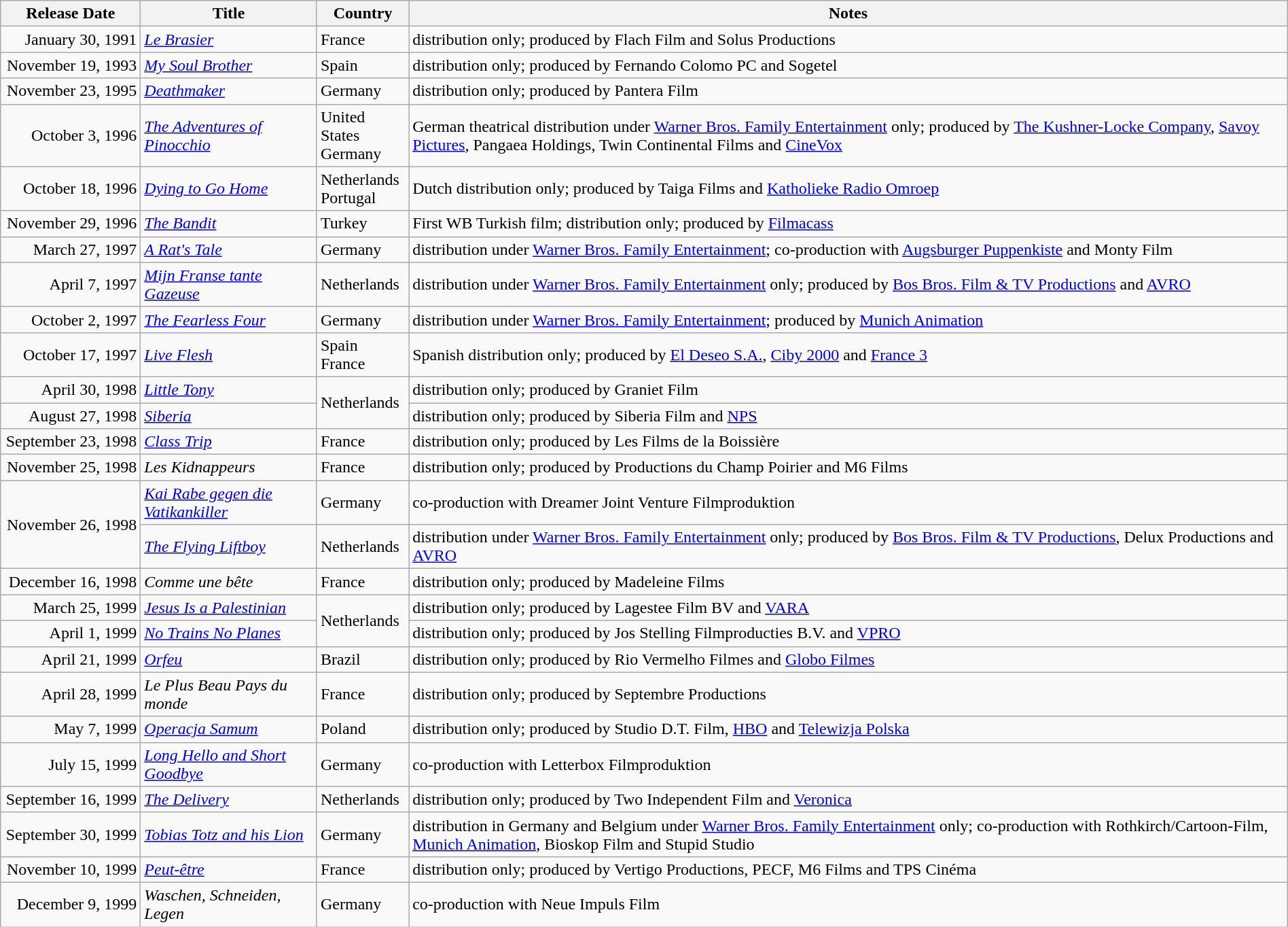<table class="wikitable sortable" style="width:100%;">
<tr>
<th scope="col" style=width:130px;">Release Date</th>
<th>Title</th>
<th>Country</th>
<th>Notes</th>
</tr>
<tr>
<td style="text-align:right;">January 30, 1991</td>
<td><em><a href='#'>Le Brasier</a></em></td>
<td>France</td>
<td>distribution only; produced by Flach Film and Solus Productions</td>
</tr>
<tr>
<td style="text-align:right;">November 19, 1993</td>
<td><em><a href='#'>My Soul Brother</a></em></td>
<td>Spain</td>
<td>distribution only; produced by Fernando Colomo PC and Sogetel</td>
</tr>
<tr>
<td style="text-align:right;">November 23, 1995</td>
<td><em><a href='#'>Deathmaker</a></em></td>
<td>Germany</td>
<td>distribution only; produced by Pantera Film</td>
</tr>
<tr>
<td style="text-align:right;">October 3, 1996</td>
<td><em><a href='#'>The Adventures of Pinocchio</a></em></td>
<td>United States<br>Germany</td>
<td>German theatrical distribution under <a href='#'>Warner Bros. Family Entertainment</a> only; produced by <a href='#'>The Kushner-Locke Company</a>, <a href='#'>Savoy Pictures</a>,  Pangaea Holdings, Twin Continental Films and <a href='#'>CineVox</a></td>
</tr>
<tr>
<td style="text-align:right;">October 18, 1996</td>
<td><em><a href='#'>Dying to Go Home</a></em></td>
<td>Netherlands <br> Portugal</td>
<td>Dutch distribution only; produced by Taiga Films and <a href='#'>Katholieke Radio Omroep</a></td>
</tr>
<tr>
<td style="text-align:right;">November 29, 1996</td>
<td><em><a href='#'>The Bandit</a></em></td>
<td>Turkey</td>
<td>First WB Turkish film; distribution only; produced by <a href='#'>Filmacass</a></td>
</tr>
<tr>
<td style="text-align:right;">March 27, 1997</td>
<td><em><a href='#'>A Rat's Tale</a></em></td>
<td>Germany</td>
<td>distribution under <a href='#'>Warner Bros. Family Entertainment</a>; co-production with <a href='#'>Augsburger Puppenkiste</a> and Monty Film</td>
</tr>
<tr>
<td style="text-align:right;">April 7, 1997</td>
<td><em><a href='#'>Mijn Franse tante Gazeuse</a></em></td>
<td>Netherlands</td>
<td>distribution under <a href='#'>Warner Bros. Family Entertainment</a> only; produced by <a href='#'>Bos Bros. Film & TV Productions</a> and <a href='#'>AVRO</a></td>
</tr>
<tr>
<td style="text-align:right;">October 2, 1997</td>
<td><em><a href='#'>The Fearless Four</a></em></td>
<td>Germany</td>
<td>distribution under <a href='#'>Warner Bros. Family Entertainment</a>; produced by <a href='#'>Munich Animation</a></td>
</tr>
<tr>
<td style="text-align:right;">October 17, 1997</td>
<td><em><a href='#'>Live Flesh</a></em></td>
<td>Spain <br> France</td>
<td>Spanish distribution only; produced by <a href='#'>El Deseo S.A.</a>, <a href='#'>Ciby 2000</a> and <a href='#'>France 3</a></td>
</tr>
<tr>
<td style="text-align:right;">April 30, 1998</td>
<td><em><a href='#'>Little Tony</a></em></td>
<td rowspan="2">Netherlands</td>
<td>distribution only; produced by Graniet Film</td>
</tr>
<tr>
<td style="text-align:right;">August 27, 1998</td>
<td><em><a href='#'>Siberia</a></em></td>
<td>distribution only; produced by Siberia Film and <a href='#'>NPS</a></td>
</tr>
<tr>
<td style="text-align:right;">September 23, 1998</td>
<td><em><a href='#'>Class Trip</a></em></td>
<td>France</td>
<td>distribution only; produced by Les Films de la Boissière</td>
</tr>
<tr>
<td style="text-align:right;">November 25, 1998</td>
<td><em>Les Kidnappeurs</em></td>
<td>France</td>
<td>distribution only; produced by Productions du Champ Poirier and M6 Films</td>
</tr>
<tr>
<td style="text-align:right;" rowspan="2">November 26, 1998</td>
<td><em><a href='#'>Kai Rabe gegen die Vatikankiller</a></em></td>
<td>Germany</td>
<td>co-production with Dreamer Joint Venture Filmproduktion</td>
</tr>
<tr>
<td><em><a href='#'>The Flying Liftboy</a></em></td>
<td>Netherlands</td>
<td>distribution under <a href='#'>Warner Bros. Family Entertainment</a> only; produced by <a href='#'>Bos Bros. Film & TV Productions</a>, Delux Productions and <a href='#'>AVRO</a></td>
</tr>
<tr>
<td style="text-align:right;">December 16, 1998</td>
<td><em>Comme une bête</em></td>
<td>France</td>
<td>distribution only; produced by Madeleine Films</td>
</tr>
<tr>
<td style="text-align:right;">March 25, 1999</td>
<td><em><a href='#'>Jesus Is a Palestinian</a></em></td>
<td rowspan="2">Netherlands</td>
<td>distribution only; produced by Lagestee Film BV and <a href='#'>VARA</a></td>
</tr>
<tr>
<td style="text-align:right;">April 1, 1999</td>
<td><em><a href='#'>No Trains No Planes</a></em></td>
<td>distribution only; produced by Jos Stelling Filmproducties B.V. and <a href='#'>VPRO</a></td>
</tr>
<tr>
<td style="text-align:right;">April 21, 1999</td>
<td><em><a href='#'>Orfeu</a></em></td>
<td>Brazil</td>
<td>distribution only; produced by Rio Vermelho Filmes and <a href='#'>Globo Filmes</a></td>
</tr>
<tr>
<td style="text-align:right;">April 28, 1999</td>
<td><em>Le Plus Beau Pays du monde</em></td>
<td>France</td>
<td>distribution only; produced by Septembre Productions</td>
</tr>
<tr>
<td style="text-align:right;">May 7, 1999</td>
<td><em><a href='#'>Operacja Samum</a></em></td>
<td>Poland</td>
<td>distribution only; produced by Studio D.T. Film, <a href='#'>HBO</a> and <a href='#'>Telewizja Polska</a></td>
</tr>
<tr>
<td style="text-align:right;">July 15, 1999</td>
<td><em><a href='#'>Long Hello and Short Goodbye</a></em></td>
<td>Germany</td>
<td>co-production with Letterbox Filmproduktion</td>
</tr>
<tr>
<td style="text-align:right;">September 16, 1999</td>
<td><em><a href='#'>The Delivery</a></em></td>
<td>Netherlands</td>
<td>distribution only; produced by Two Independent Film and <a href='#'>Veronica</a></td>
</tr>
<tr>
<td style="text-align:right;">September 30, 1999</td>
<td><em><a href='#'>Tobias Totz and his Lion</a></em></td>
<td>Germany</td>
<td>distribution in Germany and Belgium under <a href='#'>Warner Bros. Family Entertainment</a> only; co-production with Rothkirch/Cartoon-Film, <a href='#'>Munich Animation</a>, Bioskop Film and Stupid Studio</td>
</tr>
<tr>
<td style="text-align:right;">November 10, 1999</td>
<td><em><a href='#'>Peut-être</a></em></td>
<td>France</td>
<td>distribution only; produced by Vertigo Productions, PECF, M6 Films and TPS Cinéma</td>
</tr>
<tr>
<td style="text-align:right;">December 9, 1999</td>
<td><em>Waschen, Schneiden, Legen</em></td>
<td>Germany</td>
<td>co-production with Neue Impuls Film</td>
</tr>
</table>
